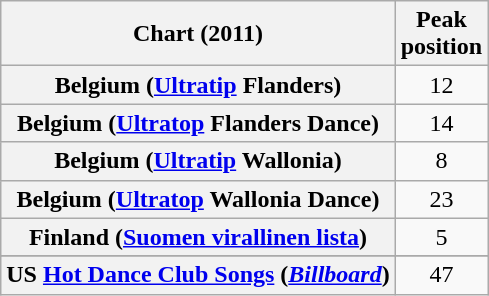<table class="wikitable sortable plainrowheaders" style="text-align:center">
<tr>
<th scope="col">Chart (2011)</th>
<th scope="col">Peak<br>position</th>
</tr>
<tr>
<th scope="row">Belgium (<a href='#'>Ultratip</a> Flanders)</th>
<td>12</td>
</tr>
<tr>
<th scope="row">Belgium (<a href='#'>Ultratop</a> Flanders Dance)</th>
<td>14</td>
</tr>
<tr>
<th scope="row">Belgium (<a href='#'>Ultratip</a> Wallonia)</th>
<td>8</td>
</tr>
<tr>
<th scope="row">Belgium (<a href='#'>Ultratop</a> Wallonia Dance)</th>
<td>23</td>
</tr>
<tr>
<th scope="row">Finland (<a href='#'>Suomen virallinen lista</a>)</th>
<td>5</td>
</tr>
<tr>
</tr>
<tr>
</tr>
<tr>
</tr>
<tr>
<th scope="row">US <a href='#'>Hot Dance Club Songs</a> (<em><a href='#'>Billboard</a></em>)</th>
<td>47</td>
</tr>
</table>
